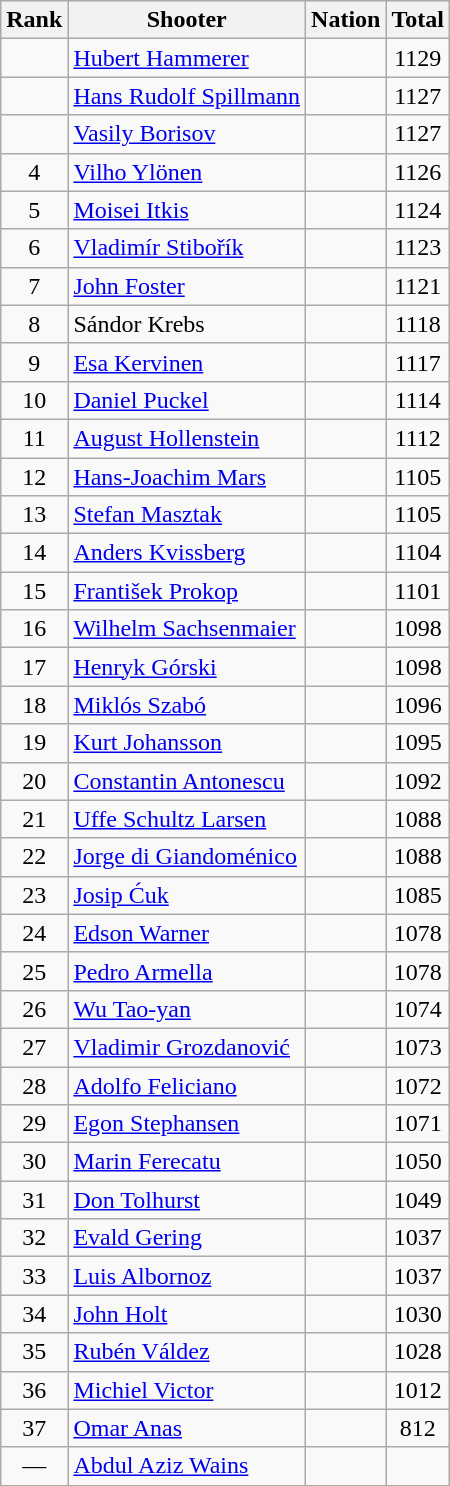<table class="wikitable sortable" style="text-align:center">
<tr>
<th>Rank</th>
<th>Shooter</th>
<th>Nation</th>
<th>Total</th>
</tr>
<tr>
<td></td>
<td align=left><a href='#'>Hubert Hammerer</a></td>
<td align=left></td>
<td>1129</td>
</tr>
<tr>
<td></td>
<td align=left><a href='#'>Hans Rudolf Spillmann</a></td>
<td align=left></td>
<td>1127</td>
</tr>
<tr>
<td></td>
<td align=left><a href='#'>Vasily Borisov</a></td>
<td align=left></td>
<td>1127</td>
</tr>
<tr>
<td>4</td>
<td align=left><a href='#'>Vilho Ylönen</a></td>
<td align=left></td>
<td>1126</td>
</tr>
<tr>
<td>5</td>
<td align=left><a href='#'>Moisei Itkis</a></td>
<td align=left></td>
<td>1124</td>
</tr>
<tr>
<td>6</td>
<td align=left><a href='#'>Vladimír Stibořík</a></td>
<td align=left></td>
<td>1123</td>
</tr>
<tr>
<td>7</td>
<td align=left><a href='#'>John Foster</a></td>
<td align=left></td>
<td>1121</td>
</tr>
<tr>
<td>8</td>
<td align=left>Sándor Krebs</td>
<td align=left></td>
<td>1118</td>
</tr>
<tr>
<td>9</td>
<td align=left><a href='#'>Esa Kervinen</a></td>
<td align=left></td>
<td>1117</td>
</tr>
<tr>
<td>10</td>
<td align=left><a href='#'>Daniel Puckel</a></td>
<td align=left></td>
<td>1114</td>
</tr>
<tr>
<td>11</td>
<td align=left><a href='#'>August Hollenstein</a></td>
<td align=left></td>
<td>1112</td>
</tr>
<tr>
<td>12</td>
<td align=left><a href='#'>Hans-Joachim Mars</a></td>
<td align=left></td>
<td>1105</td>
</tr>
<tr>
<td>13</td>
<td align=left><a href='#'>Stefan Masztak</a></td>
<td align=left></td>
<td>1105</td>
</tr>
<tr>
<td>14</td>
<td align=left><a href='#'>Anders Kvissberg</a></td>
<td align=left></td>
<td>1104</td>
</tr>
<tr>
<td>15</td>
<td align=left><a href='#'>František Prokop</a></td>
<td align=left></td>
<td>1101</td>
</tr>
<tr>
<td>16</td>
<td align=left><a href='#'>Wilhelm Sachsenmaier</a></td>
<td align=left></td>
<td>1098</td>
</tr>
<tr>
<td>17</td>
<td align=left><a href='#'>Henryk Górski</a></td>
<td align=left></td>
<td>1098</td>
</tr>
<tr>
<td>18</td>
<td align=left><a href='#'>Miklós Szabó</a></td>
<td align=left></td>
<td>1096</td>
</tr>
<tr>
<td>19</td>
<td align=left><a href='#'>Kurt Johansson</a></td>
<td align=left></td>
<td>1095</td>
</tr>
<tr>
<td>20</td>
<td align=left><a href='#'>Constantin Antonescu</a></td>
<td align=left></td>
<td>1092</td>
</tr>
<tr>
<td>21</td>
<td align=left><a href='#'>Uffe Schultz Larsen</a></td>
<td align=left></td>
<td>1088</td>
</tr>
<tr>
<td>22</td>
<td align=left><a href='#'>Jorge di Giandoménico</a></td>
<td align=left></td>
<td>1088</td>
</tr>
<tr>
<td>23</td>
<td align=left><a href='#'>Josip Ćuk</a></td>
<td align=left></td>
<td>1085</td>
</tr>
<tr>
<td>24</td>
<td align=left><a href='#'>Edson Warner</a></td>
<td align=left></td>
<td>1078</td>
</tr>
<tr>
<td>25</td>
<td align=left><a href='#'>Pedro Armella</a></td>
<td align=left></td>
<td>1078</td>
</tr>
<tr>
<td>26</td>
<td align=left><a href='#'>Wu Tao-yan</a></td>
<td align=left></td>
<td>1074</td>
</tr>
<tr>
<td>27</td>
<td align=left><a href='#'>Vladimir Grozdanović</a></td>
<td align=left></td>
<td>1073</td>
</tr>
<tr>
<td>28</td>
<td align=left><a href='#'>Adolfo Feliciano</a></td>
<td align=left></td>
<td>1072</td>
</tr>
<tr>
<td>29</td>
<td align=left><a href='#'>Egon Stephansen</a></td>
<td align=left></td>
<td>1071</td>
</tr>
<tr>
<td>30</td>
<td align=left><a href='#'>Marin Ferecatu</a></td>
<td align=left></td>
<td>1050</td>
</tr>
<tr>
<td>31</td>
<td align=left><a href='#'>Don Tolhurst</a></td>
<td align=left></td>
<td>1049</td>
</tr>
<tr>
<td>32</td>
<td align=left><a href='#'>Evald Gering</a></td>
<td align=left></td>
<td>1037</td>
</tr>
<tr>
<td>33</td>
<td align=left><a href='#'>Luis Albornoz</a></td>
<td align=left></td>
<td>1037</td>
</tr>
<tr>
<td>34</td>
<td align=left><a href='#'>John Holt</a></td>
<td align=left></td>
<td>1030</td>
</tr>
<tr>
<td>35</td>
<td align=left><a href='#'>Rubén Váldez</a></td>
<td align=left></td>
<td>1028</td>
</tr>
<tr>
<td>36</td>
<td align=left><a href='#'>Michiel Victor</a></td>
<td align=left></td>
<td>1012</td>
</tr>
<tr>
<td>37</td>
<td align=left><a href='#'>Omar Anas</a></td>
<td align=left></td>
<td>812</td>
</tr>
<tr>
<td data-sort-value=38>—</td>
<td align=left><a href='#'>Abdul Aziz Wains</a></td>
<td align=left></td>
<td></td>
</tr>
</table>
